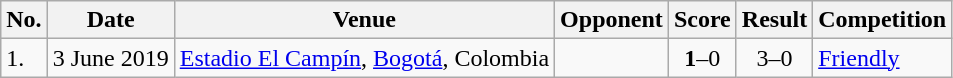<table class="wikitable" style="font-size:100%;">
<tr>
<th>No.</th>
<th>Date</th>
<th>Venue</th>
<th>Opponent</th>
<th>Score</th>
<th>Result</th>
<th>Competition</th>
</tr>
<tr>
<td>1.</td>
<td>3 June 2019</td>
<td><a href='#'>Estadio El Campín</a>, <a href='#'>Bogotá</a>, Colombia</td>
<td></td>
<td align=center><strong>1</strong>–0</td>
<td align=center>3–0</td>
<td><a href='#'>Friendly</a></td>
</tr>
</table>
